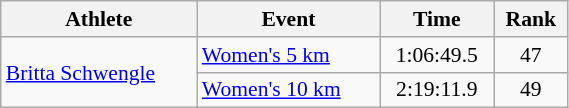<table class="wikitable" style="text-align:center; font-size:90%; width:30%;">
<tr>
<th>Athlete</th>
<th>Event</th>
<th>Time</th>
<th>Rank</th>
</tr>
<tr>
<td align=left rowspan=2><a href='#'>Britta Schwengle</a></td>
<td align=left><a href='#'>Women's 5 km</a></td>
<td>1:06:49.5</td>
<td>47</td>
</tr>
<tr>
<td align=left><a href='#'>Women's 10 km</a></td>
<td>2:19:11.9</td>
<td>49</td>
</tr>
</table>
